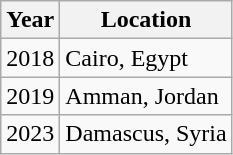<table class="wikitable">
<tr style="font-weight:bold;">
<th>Year</th>
<th>Location</th>
</tr>
<tr>
<td>2018</td>
<td>Cairo, Egypt</td>
</tr>
<tr>
<td>2019</td>
<td>Amman, Jordan</td>
</tr>
<tr>
<td>2023</td>
<td>Damascus, Syria</td>
</tr>
</table>
